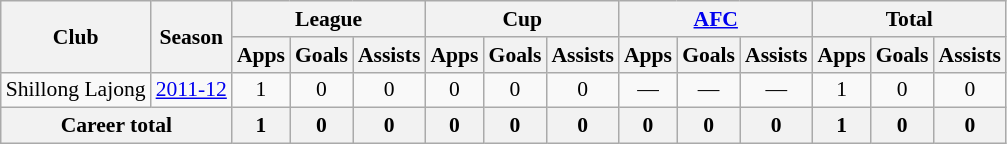<table class="wikitable" style="font-size:90%; text-align:center;">
<tr>
<th rowspan="2">Club</th>
<th rowspan="2">Season</th>
<th colspan="3">League</th>
<th colspan="3">Cup</th>
<th colspan="3"><a href='#'>AFC</a></th>
<th colspan="3">Total</th>
</tr>
<tr>
<th>Apps</th>
<th>Goals</th>
<th>Assists</th>
<th>Apps</th>
<th>Goals</th>
<th>Assists</th>
<th>Apps</th>
<th>Goals</th>
<th>Assists</th>
<th>Apps</th>
<th>Goals</th>
<th>Assists</th>
</tr>
<tr>
<td rowspan="1">Shillong Lajong</td>
<td><a href='#'>2011-12</a></td>
<td>1</td>
<td>0</td>
<td>0</td>
<td>0</td>
<td>0</td>
<td>0</td>
<td>—</td>
<td>—</td>
<td>—</td>
<td>1</td>
<td>0</td>
<td>0</td>
</tr>
<tr>
<th colspan="2">Career total</th>
<th>1</th>
<th>0</th>
<th>0</th>
<th>0</th>
<th>0</th>
<th>0</th>
<th>0</th>
<th>0</th>
<th>0</th>
<th>1</th>
<th>0</th>
<th>0</th>
</tr>
</table>
